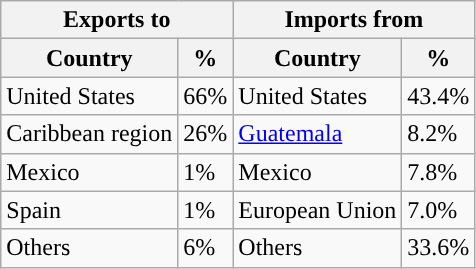<table class="wikitable" class="bonita" style="float:left; margin:0.5em 0.5em 0.5em 1em; padding:0.5em; font-size:95">
<tr>
<th colspan="2">Exports to</th>
<th colspan="2">Imports from</th>
</tr>
<tr>
<th>Country</th>
<th>%</th>
<th>Country</th>
<th>%</th>
</tr>
<tr>
<td>United States</td>
<td>66%</td>
<td>United States</td>
<td>43.4%</td>
</tr>
<tr>
<td>Caribbean region</td>
<td>26%</td>
<td><a href='#'>Guatemala</a></td>
<td>8.2%</td>
</tr>
<tr>
<td>Mexico</td>
<td>1%</td>
<td>Mexico</td>
<td>7.8%</td>
</tr>
<tr>
<td>Spain</td>
<td>1%</td>
<td>European Union</td>
<td>7.0%</td>
</tr>
<tr>
<td>Others</td>
<td>6%</td>
<td>Others</td>
<td>33.6%</td>
</tr>
</table>
